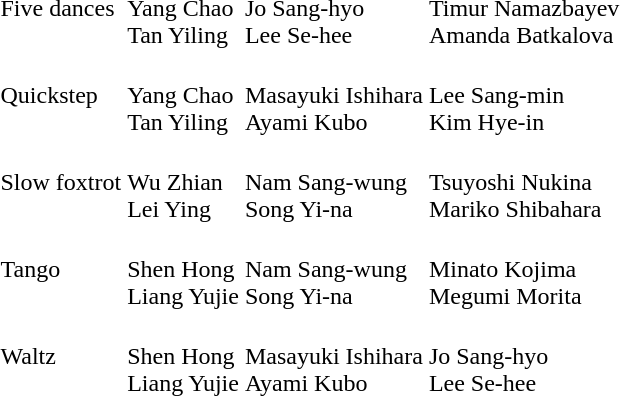<table>
<tr>
<td>Five dances<br></td>
<td><br>Yang Chao<br>Tan Yiling</td>
<td><br>Jo Sang-hyo<br>Lee Se-hee</td>
<td><br>Timur Namazbayev<br>Amanda Batkalova</td>
</tr>
<tr>
<td>Quickstep<br></td>
<td><br>Yang Chao<br>Tan Yiling</td>
<td><br>Masayuki Ishihara<br>Ayami Kubo</td>
<td><br>Lee Sang-min<br>Kim Hye-in</td>
</tr>
<tr>
<td>Slow foxtrot<br></td>
<td><br>Wu Zhian<br>Lei Ying</td>
<td><br>Nam Sang-wung<br>Song Yi-na</td>
<td><br>Tsuyoshi Nukina<br>Mariko Shibahara</td>
</tr>
<tr>
<td>Tango<br></td>
<td><br>Shen Hong<br>Liang Yujie</td>
<td><br>Nam Sang-wung<br>Song Yi-na</td>
<td><br>Minato Kojima<br>Megumi Morita</td>
</tr>
<tr>
<td>Waltz<br></td>
<td><br>Shen Hong<br>Liang Yujie</td>
<td><br>Masayuki Ishihara<br>Ayami Kubo</td>
<td><br>Jo Sang-hyo<br>Lee Se-hee</td>
</tr>
</table>
